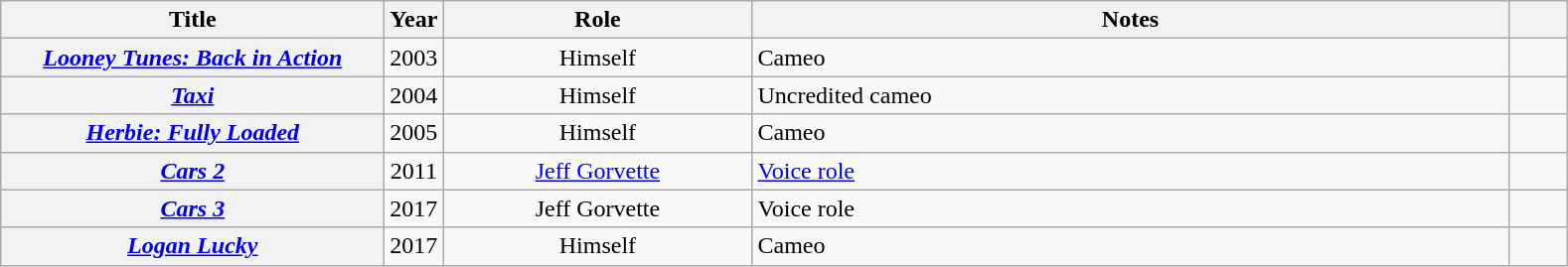<table class="wikitable sortable plainrowheaders" style="text-align:center;">
<tr>
<th scope="col" style="width:250px;">Title</th>
<th scope="col" style="width:5px;">Year</th>
<th scope="col" style="width:200px;">Role</th>
<th scope="col" style="width:500px;" class="unsortable">Notes</th>
<th scope="col" style="width: 2em;" class="unsortable"></th>
</tr>
<tr>
<th scope=row><em><a href='#'>Looney Tunes: Back in Action</a></em></th>
<td>2003</td>
<td>Himself</td>
<td style="text-align:left;">Cameo</td>
<td></td>
</tr>
<tr>
<th scope=row><em><a href='#'>Taxi</a></em></th>
<td>2004</td>
<td>Himself</td>
<td style="text-align:left;">Uncredited cameo</td>
<td></td>
</tr>
<tr>
<th scope=row><em><a href='#'>Herbie: Fully Loaded</a></em></th>
<td>2005</td>
<td>Himself</td>
<td style="text-align:left;">Cameo</td>
<td></td>
</tr>
<tr>
<th scope=row><em><a href='#'>Cars 2</a></em></th>
<td>2011</td>
<td><a href='#'>Jeff Gorvette</a></td>
<td style="text-align:left;"><a href='#'>Voice role</a></td>
<td></td>
</tr>
<tr>
<th scope=row><em><a href='#'>Cars 3</a></em></th>
<td>2017</td>
<td>Jeff Gorvette</td>
<td style="text-align:left;">Voice role</td>
<td></td>
</tr>
<tr>
<th scope=row><em><a href='#'>Logan Lucky</a></em></th>
<td>2017</td>
<td>Himself</td>
<td style="text-align:left;">Cameo</td>
<td></td>
</tr>
</table>
